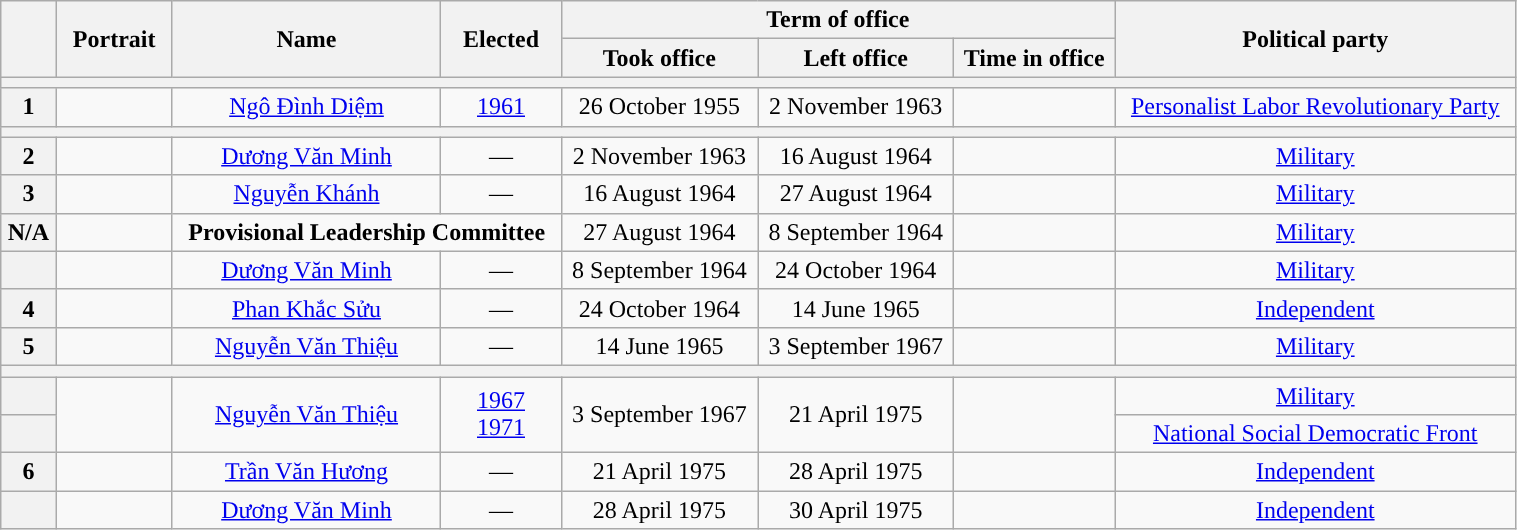<table class="wikitable" style="text-align:center; border:1px #aaf solid; width:80%;">
<tr>
<th rowspan="2"></th>
<th rowspan="2" style="width:70px;">Portrait</th>
<th rowspan="2">Name<br></th>
<th rowspan="2">Elected</th>
<th colspan="3">Term of office</th>
<th rowspan="2">Political party</th>
</tr>
<tr>
<th>Took office</th>
<th>Left office</th>
<th>Time in office</th>
</tr>
<tr>
<th colspan=8></th>
</tr>
<tr>
<th style="background:">1</th>
<td></td>
<td><a href='#'>Ngô Đình Diệm</a><br></td>
<td><a href='#'>1961</a></td>
<td>26 October 1955</td>
<td>2 November 1963</td>
<td></td>
<td><a href='#'>Personalist Labor Revolutionary Party</a></td>
</tr>
<tr>
<th colspan=8></th>
</tr>
<tr>
<th style="background:">2</th>
<td></td>
<td><a href='#'>Dương Văn Minh</a><br></td>
<td>—</td>
<td>2 November 1963</td>
<td>16 August 1964</td>
<td></td>
<td><a href='#'>Military</a></td>
</tr>
<tr>
<th style="background:">3</th>
<td></td>
<td><a href='#'>Nguyễn Khánh</a><br></td>
<td>—</td>
<td>16 August 1964</td>
<td>27 August 1964</td>
<td></td>
<td><a href='#'>Military</a></td>
</tr>
<tr>
<th style="background:">N/A</th>
<td></td>
<td colspan="2"><strong>Provisional Leadership Committee</strong> <br> </td>
<td>27 August 1964</td>
<td>8 September 1964</td>
<td></td>
<td><a href='#'>Military</a></td>
</tr>
<tr>
<th style="background:"></th>
<td></td>
<td><a href='#'>Dương Văn Minh</a><br></td>
<td>—</td>
<td>8 September 1964</td>
<td>24 October 1964</td>
<td></td>
<td><a href='#'>Military</a></td>
</tr>
<tr>
<th style="background:">4</th>
<td></td>
<td><a href='#'>Phan Khắc Sửu</a><br></td>
<td>—</td>
<td>24 October 1964</td>
<td>14 June 1965</td>
<td></td>
<td><a href='#'>Independent</a></td>
</tr>
<tr>
<th style="background:">5</th>
<td></td>
<td><a href='#'>Nguyễn Văn Thiệu</a><br></td>
<td>—</td>
<td>14 June 1965</td>
<td>3 September 1967</td>
<td></td>
<td><a href='#'>Military</a></td>
</tr>
<tr>
<th colspan=8></th>
</tr>
<tr>
<th style="background:"></th>
<td rowspan="2"></td>
<td rowspan="2"><a href='#'>Nguyễn Văn Thiệu</a><br></td>
<td rowspan="2"><a href='#'>1967</a><br><a href='#'>1971</a></td>
<td rowspan="2">3 September 1967</td>
<td rowspan="2">21 April 1975</td>
<td rowspan="2"></td>
<td><a href='#'>Military</a><br></td>
</tr>
<tr>
<th style="background:"></th>
<td><a href='#'>National Social Democratic Front</a><br></td>
</tr>
<tr>
<th style="background:">6</th>
<td></td>
<td><a href='#'>Trần Văn Hương</a><br></td>
<td>—</td>
<td>21 April 1975</td>
<td>28 April 1975</td>
<td></td>
<td><a href='#'>Independent</a></td>
</tr>
<tr>
<th style="background:"></th>
<td></td>
<td><a href='#'>Dương Văn Minh</a><br></td>
<td>—</td>
<td>28 April 1975</td>
<td>30 April 1975</td>
<td></td>
<td><a href='#'>Independent</a></td>
</tr>
</table>
